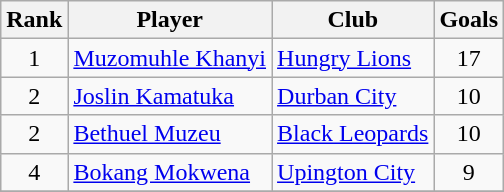<table class="wikitable" style="text-align:center;">
<tr>
<th>Rank</th>
<th>Player</th>
<th>Club</th>
<th>Goals</th>
</tr>
<tr>
<td>1</td>
<td align="left"> <a href='#'>Muzomuhle Khanyi</a></td>
<td align="left"><a href='#'>Hungry Lions</a></td>
<td>17</td>
</tr>
<tr>
<td>2</td>
<td align="left"> <a href='#'>Joslin Kamatuka</a></td>
<td align="left"><a href='#'>Durban City</a></td>
<td>10</td>
</tr>
<tr>
<td>2</td>
<td align="left"> <a href='#'>Bethuel Muzeu</a></td>
<td align="left"><a href='#'>Black Leopards</a></td>
<td>10</td>
</tr>
<tr>
<td>4</td>
<td align="left"> <a href='#'>Bokang Mokwena</a></td>
<td align="left"><a href='#'>Upington City</a></td>
<td>9</td>
</tr>
<tr>
</tr>
</table>
